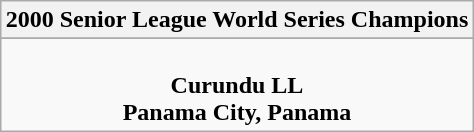<table class="wikitable" style="text-align: center; margin: 0 auto;">
<tr>
<th>2000 Senior League World Series Champions</th>
</tr>
<tr>
</tr>
<tr>
<td><br><strong>Curundu LL</strong><br> <strong>Panama City, Panama</strong></td>
</tr>
</table>
